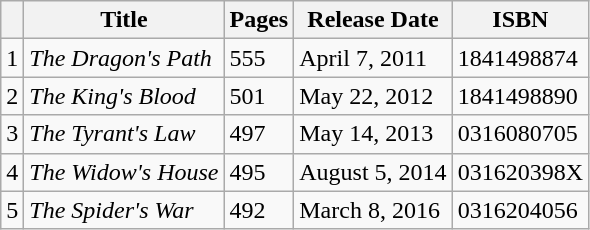<table class="wikitable">
<tr>
<th></th>
<th>Title</th>
<th>Pages</th>
<th>Release Date</th>
<th>ISBN</th>
</tr>
<tr>
<td>1</td>
<td><em>The Dragon's Path</em></td>
<td>555</td>
<td>April 7, 2011</td>
<td>1841498874</td>
</tr>
<tr>
<td>2</td>
<td><em>The King's Blood</em></td>
<td>501</td>
<td>May 22, 2012</td>
<td>1841498890</td>
</tr>
<tr>
<td>3</td>
<td><em>The Tyrant's Law</em></td>
<td>497</td>
<td>May 14, 2013</td>
<td>0316080705</td>
</tr>
<tr>
<td>4</td>
<td><em>The Widow's House</em></td>
<td>495</td>
<td>August 5, 2014</td>
<td>031620398X</td>
</tr>
<tr>
<td>5</td>
<td><em>The Spider's War</em></td>
<td>492</td>
<td>March 8, 2016</td>
<td>0316204056</td>
</tr>
</table>
